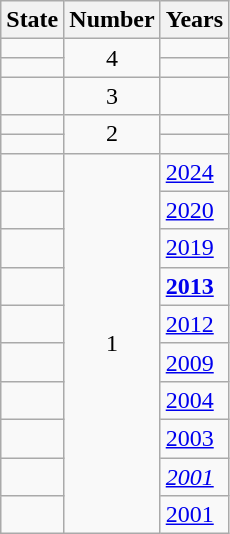<table class="wikitable sortable">
<tr>
<th>State</th>
<th>Number</th>
<th>Years</th>
</tr>
<tr>
<td><strong></strong></td>
<td rowspan="2" style="text-align:center;">4</td>
<td></td>
</tr>
<tr>
<td><strong></strong></td>
<td></td>
</tr>
<tr>
<td><strong></strong></td>
<td style="text-align:center;">3</td>
<td></td>
</tr>
<tr>
<td><strong></strong></td>
<td rowspan="2" style="text-align:center;">2</td>
<td></td>
</tr>
<tr>
<td><strong></strong></td>
<td></td>
</tr>
<tr>
<td><strong></strong></td>
<td rowspan="10" style="text-align:center;">1</td>
<td><a href='#'>2024</a></td>
</tr>
<tr>
<td><strong></strong></td>
<td><a href='#'>2020</a></td>
</tr>
<tr>
<td><strong></strong></td>
<td><a href='#'>2019</a></td>
</tr>
<tr>
<td><strong></strong></td>
<td><a href='#'><strong>2013</strong></a></td>
</tr>
<tr>
<td><strong></strong></td>
<td><a href='#'>2012</a></td>
</tr>
<tr>
<td><strong></strong></td>
<td><a href='#'>2009</a></td>
</tr>
<tr>
<td><strong></strong></td>
<td><a href='#'>2004</a></td>
</tr>
<tr>
<td><strong></strong></td>
<td><a href='#'>2003</a></td>
</tr>
<tr>
<td><strong></strong></td>
<td><a href='#'><em>2001</em></a></td>
</tr>
<tr>
<td><strong></strong></td>
<td><a href='#'>2001</a></td>
</tr>
</table>
